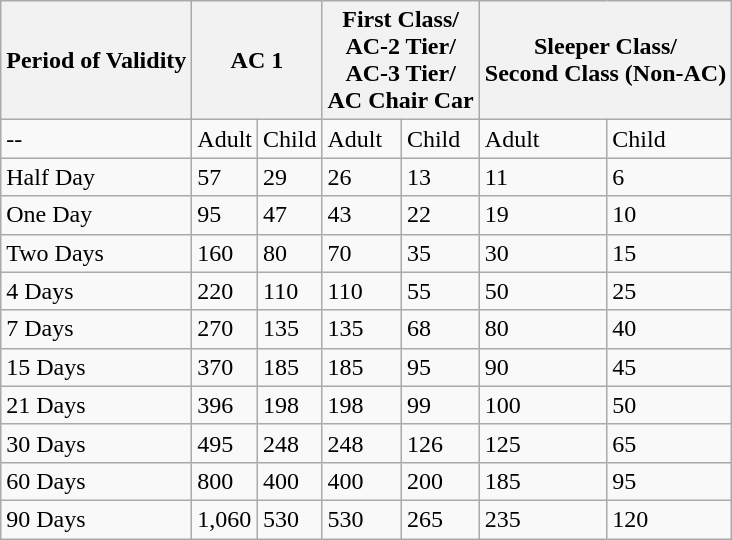<table class="wikitable">
<tr>
<th>Period of Validity</th>
<th colspan="2">AC 1</th>
<th colspan="2">First Class/<br>AC-2 Tier/<br>AC-3 Tier/<br>AC Chair Car</th>
<th colspan="2">Sleeper Class/<br>Second Class (Non-AC)</th>
</tr>
<tr>
<td>--</td>
<td>Adult</td>
<td>Child</td>
<td>Adult</td>
<td>Child</td>
<td>Adult</td>
<td>Child</td>
</tr>
<tr>
<td>Half Day</td>
<td>57</td>
<td>29</td>
<td>26</td>
<td>13</td>
<td>11</td>
<td>6</td>
</tr>
<tr>
<td>One Day</td>
<td>95</td>
<td>47</td>
<td>43</td>
<td>22</td>
<td>19</td>
<td>10</td>
</tr>
<tr>
<td>Two Days</td>
<td>160</td>
<td>80</td>
<td>70</td>
<td>35</td>
<td>30</td>
<td>15</td>
</tr>
<tr>
<td>4 Days</td>
<td>220</td>
<td>110</td>
<td>110</td>
<td>55</td>
<td>50</td>
<td>25</td>
</tr>
<tr>
<td>7 Days</td>
<td>270</td>
<td>135</td>
<td>135</td>
<td>68</td>
<td>80</td>
<td>40</td>
</tr>
<tr>
<td>15 Days</td>
<td>370</td>
<td>185</td>
<td>185</td>
<td>95</td>
<td>90</td>
<td>45</td>
</tr>
<tr>
<td>21 Days</td>
<td>396</td>
<td>198</td>
<td>198</td>
<td>99</td>
<td>100</td>
<td>50</td>
</tr>
<tr>
<td>30 Days</td>
<td>495</td>
<td>248</td>
<td>248</td>
<td>126</td>
<td>125</td>
<td>65</td>
</tr>
<tr>
<td>60 Days</td>
<td>800</td>
<td>400</td>
<td>400</td>
<td>200</td>
<td>185</td>
<td>95</td>
</tr>
<tr>
<td>90 Days</td>
<td>1,060</td>
<td>530</td>
<td>530</td>
<td>265</td>
<td>235</td>
<td>120</td>
</tr>
</table>
